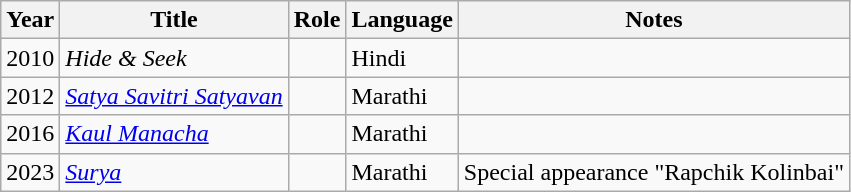<table class="wikitable sortable">
<tr>
<th>Year</th>
<th>Title</th>
<th>Role</th>
<th>Language</th>
<th>Notes</th>
</tr>
<tr>
<td>2010</td>
<td><em>Hide & Seek</em></td>
<td></td>
<td>Hindi</td>
<td></td>
</tr>
<tr>
<td>2012</td>
<td><em><a href='#'>Satya Savitri Satyavan</a></em></td>
<td></td>
<td>Marathi</td>
<td></td>
</tr>
<tr>
<td>2016</td>
<td><a href='#'><em>Kaul Manacha</em></a></td>
<td></td>
<td>Marathi</td>
<td></td>
</tr>
<tr>
<td>2023</td>
<td><em><a href='#'>Surya</a></em></td>
<td></td>
<td>Marathi</td>
<td>Special appearance "Rapchik Kolinbai"</td>
</tr>
</table>
